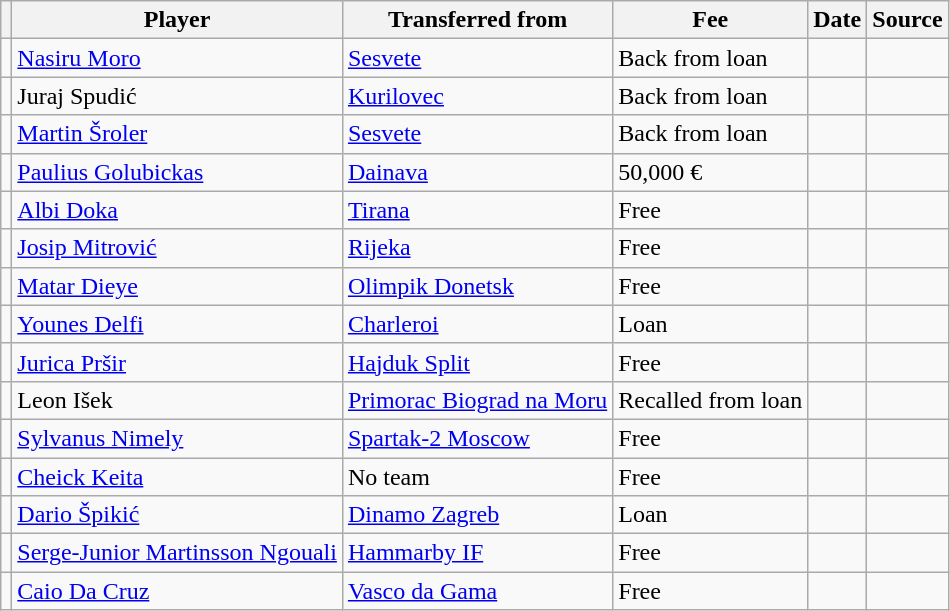<table class="wikitable plainrowheaders sortable">
<tr>
<th></th>
<th scope=col>Player</th>
<th>Transferred from</th>
<th scope=col>Fee</th>
<th scope=col>Date</th>
<th scope=col>Source</th>
</tr>
<tr>
<td align=center></td>
<td> <a href='#'>Nasiru Moro</a></td>
<td> <a href='#'>Sesvete</a></td>
<td>Back from loan</td>
<td></td>
<td></td>
</tr>
<tr>
<td align=center></td>
<td> Juraj Spudić</td>
<td> <a href='#'>Kurilovec</a></td>
<td>Back from loan</td>
<td></td>
<td></td>
</tr>
<tr>
<td align=center></td>
<td> <a href='#'>Martin Šroler</a></td>
<td> <a href='#'>Sesvete</a></td>
<td>Back from loan</td>
<td></td>
<td></td>
</tr>
<tr>
<td align=center></td>
<td> <a href='#'>Paulius Golubickas</a></td>
<td> <a href='#'>Dainava</a></td>
<td>50,000 €</td>
<td></td>
<td></td>
</tr>
<tr>
<td align=center></td>
<td> <a href='#'>Albi Doka</a></td>
<td> <a href='#'>Tirana</a></td>
<td>Free</td>
<td></td>
<td></td>
</tr>
<tr>
<td align=center></td>
<td> <a href='#'>Josip Mitrović</a></td>
<td> <a href='#'>Rijeka</a></td>
<td>Free</td>
<td></td>
<td></td>
</tr>
<tr>
<td align=center></td>
<td> <a href='#'>Matar Dieye</a></td>
<td> <a href='#'>Olimpik Donetsk</a></td>
<td>Free</td>
<td></td>
<td></td>
</tr>
<tr>
<td align=center></td>
<td> <a href='#'>Younes Delfi</a></td>
<td> <a href='#'>Charleroi</a></td>
<td>Loan</td>
<td></td>
<td></td>
</tr>
<tr>
<td align=center></td>
<td> <a href='#'>Jurica Pršir</a></td>
<td> <a href='#'>Hajduk Split</a></td>
<td>Free</td>
<td></td>
<td></td>
</tr>
<tr>
<td align=center></td>
<td> Leon Išek</td>
<td> <a href='#'>Primorac Biograd na Moru</a></td>
<td>Recalled from loan</td>
<td></td>
<td></td>
</tr>
<tr>
<td align=center></td>
<td> <a href='#'>Sylvanus Nimely</a></td>
<td> <a href='#'>Spartak-2 Moscow</a></td>
<td>Free</td>
<td></td>
<td></td>
</tr>
<tr>
<td align=center></td>
<td> <a href='#'>Cheick Keita</a></td>
<td>No team</td>
<td>Free</td>
<td></td>
<td></td>
</tr>
<tr>
<td align=center></td>
<td> <a href='#'>Dario Špikić</a></td>
<td> <a href='#'>Dinamo Zagreb</a></td>
<td>Loan</td>
<td></td>
<td></td>
</tr>
<tr>
<td align=center></td>
<td> <a href='#'>Serge-Junior Martinsson Ngouali</a></td>
<td> <a href='#'>Hammarby IF</a></td>
<td>Free</td>
<td></td>
<td></td>
</tr>
<tr>
<td align=center></td>
<td> <a href='#'>Caio Da Cruz</a></td>
<td> <a href='#'>Vasco da Gama</a></td>
<td>Free</td>
<td></td>
<td></td>
</tr>
</table>
